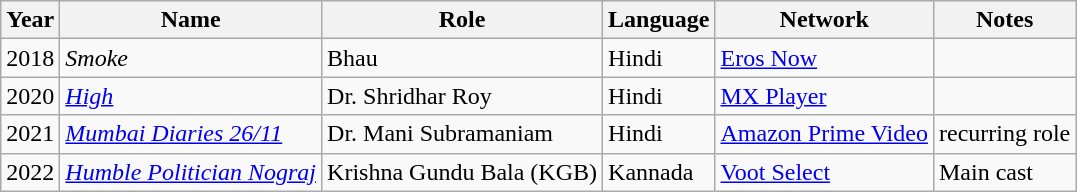<table class = "wikitable sortable">
<tr>
<th>Year</th>
<th>Name</th>
<th>Role</th>
<th>Language</th>
<th>Network</th>
<th>Notes</th>
</tr>
<tr>
<td>2018</td>
<td><em>Smoke</em></td>
<td>Bhau</td>
<td>Hindi</td>
<td><a href='#'>Eros Now</a></td>
<td></td>
</tr>
<tr>
<td>2020</td>
<td><em><a href='#'>High</a></em></td>
<td>Dr. Shridhar Roy</td>
<td>Hindi</td>
<td><a href='#'>MX Player</a></td>
<td></td>
</tr>
<tr>
<td>2021</td>
<td><em><a href='#'>Mumbai Diaries 26/11</a></em></td>
<td>Dr. Mani Subramaniam</td>
<td>Hindi</td>
<td><a href='#'>Amazon Prime Video</a></td>
<td>recurring role</td>
</tr>
<tr>
<td>2022</td>
<td><em><a href='#'>Humble Politician Nograj</a></em></td>
<td>Krishna Gundu Bala (KGB)</td>
<td>Kannada</td>
<td><a href='#'>Voot Select</a></td>
<td>Main cast</td>
</tr>
</table>
